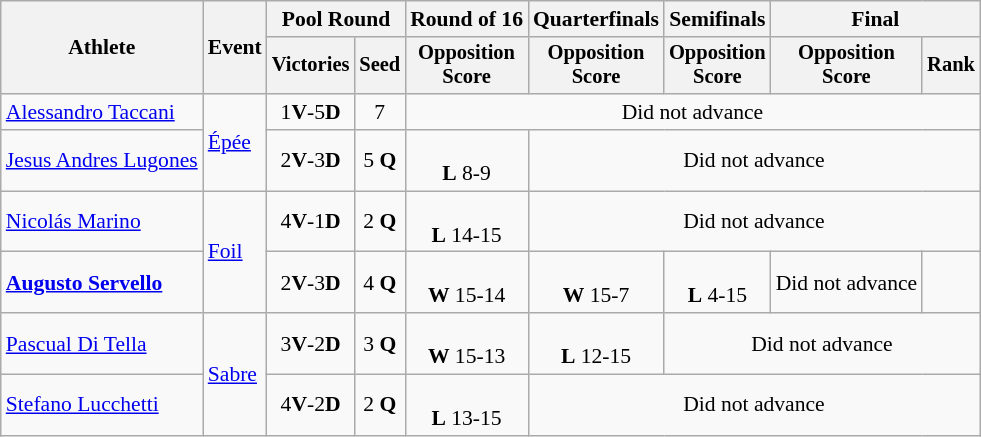<table class=wikitable style="font-size:90%">
<tr>
<th rowspan="2">Athlete</th>
<th rowspan="2">Event</th>
<th colspan=2>Pool Round</th>
<th>Round of 16</th>
<th>Quarterfinals</th>
<th>Semifinals</th>
<th colspan=2>Final</th>
</tr>
<tr style="font-size:95%">
<th>Victories</th>
<th>Seed</th>
<th>Opposition<br>Score</th>
<th>Opposition<br>Score</th>
<th>Opposition<br>Score</th>
<th>Opposition<br>Score</th>
<th>Rank</th>
</tr>
<tr align=center>
<td align=left><a href='#'>Alessandro Taccani</a></td>
<td align=left rowspan=2><a href='#'>Épée</a></td>
<td>1<strong>V</strong>-5<strong>D</strong></td>
<td>7</td>
<td colspan=5>Did not advance</td>
</tr>
<tr align=center>
<td align=left><a href='#'>Jesus Andres Lugones</a></td>
<td>2<strong>V</strong>-3<strong>D</strong></td>
<td>5 <strong>Q</strong></td>
<td><br><strong>L</strong> 8-9</td>
<td colspan=4>Did not advance</td>
</tr>
<tr align=center>
<td align=left><a href='#'>Nicolás Marino</a></td>
<td align=left rowspan=2><a href='#'>Foil</a></td>
<td>4<strong>V</strong>-1<strong>D</strong></td>
<td>2 <strong>Q</strong></td>
<td><br><strong>L</strong> 14-15</td>
<td colspan=4>Did not advance</td>
</tr>
<tr align=center>
<td align=left><strong><a href='#'>Augusto Servello</a></strong></td>
<td>2<strong>V</strong>-3<strong>D</strong></td>
<td>4 <strong>Q</strong></td>
<td><br><strong>W</strong> 15-14</td>
<td><br><strong>W</strong> 15-7</td>
<td><br><strong>L</strong> 4-15</td>
<td>Did not advance</td>
<td></td>
</tr>
<tr align=center>
<td align=left><a href='#'>Pascual Di Tella</a></td>
<td align=left rowspan=2><a href='#'>Sabre</a></td>
<td>3<strong>V</strong>-2<strong>D</strong></td>
<td>3 <strong>Q</strong></td>
<td><br><strong>W</strong> 15-13</td>
<td><br><strong>L</strong> 12-15</td>
<td colspan=3>Did not advance</td>
</tr>
<tr align=center>
<td align=left><a href='#'>Stefano Lucchetti</a></td>
<td>4<strong>V</strong>-2<strong>D</strong></td>
<td>2 <strong>Q</strong></td>
<td><br><strong>L</strong> 13-15</td>
<td colspan=4>Did not advance</td>
</tr>
</table>
